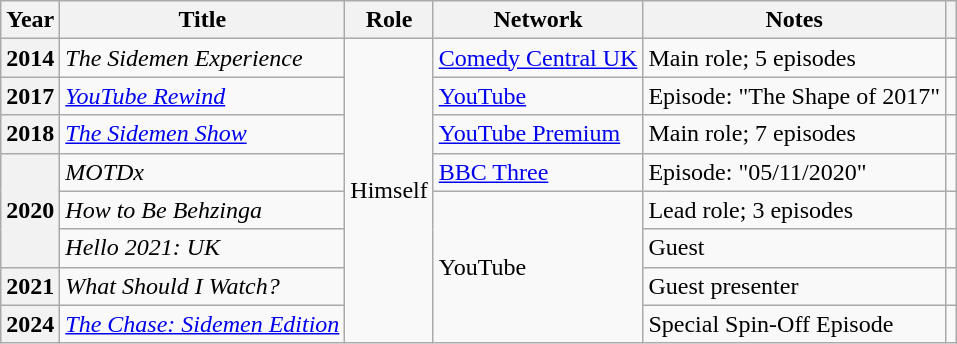<table class="wikitable sortable plainrowheaders">
<tr>
<th scope="col">Year</th>
<th scope="col">Title</th>
<th scope="col">Role</th>
<th scope="col">Network</th>
<th scope="col" class="unsortable">Notes</th>
<th scope="col" class="unsortable"></th>
</tr>
<tr>
<th scope="row">2014</th>
<td scope="row" data-sort-value="Sidemen Experience, The"><em>The Sidemen Experience</em></td>
<td rowspan="8">Himself</td>
<td><a href='#'>Comedy Central UK</a></td>
<td>Main role; 5 episodes</td>
<td style="text-align:center;"></td>
</tr>
<tr>
<th scope="row">2017</th>
<td scope="row"><em><a href='#'>YouTube Rewind</a></em></td>
<td><a href='#'>YouTube</a></td>
<td>Episode:  "The Shape of 2017"</td>
<td style="text-align:center;"></td>
</tr>
<tr>
<th scope="row">2018</th>
<td scope="row" data-sort-value="Sidemen Show, The"><em><a href='#'>The Sidemen Show</a></em></td>
<td><a href='#'>YouTube Premium</a></td>
<td>Main role; 7 episodes</td>
<td style="text-align:center;"></td>
</tr>
<tr>
<th scope="row"  rowspan="3">2020</th>
<td scope="row"><em>MOTDx</em></td>
<td><a href='#'>BBC Three</a></td>
<td>Episode: "05/11/2020"</td>
<td style="text-align:center;"></td>
</tr>
<tr>
<td scope="row"><em>How to Be Behzinga</em></td>
<td rowspan="4">YouTube</td>
<td>Lead role; 3 episodes</td>
<td style="text-align:center;"></td>
</tr>
<tr>
<td scope="row"><em>Hello 2021: UK</em></td>
<td>Guest</td>
<td style="text-align:center;"></td>
</tr>
<tr>
<th scope="row"  rowspan="1">2021</th>
<td scope="row"><em>What Should I Watch?</em></td>
<td>Guest presenter</td>
<td style="text-align:center;"></td>
</tr>
<tr>
<th rowspan="1" scope="row">2024</th>
<td><em><a href='#'>The Chase: Sidemen Edition</a></em></td>
<td>Special Spin-Off Episode</td>
<td style="text-align:center;"></td>
</tr>
</table>
